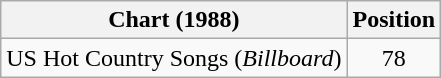<table class="wikitable">
<tr>
<th>Chart (1988)</th>
<th>Position</th>
</tr>
<tr>
<td>US Hot Country Songs (<em>Billboard</em>)</td>
<td align="center">78</td>
</tr>
</table>
